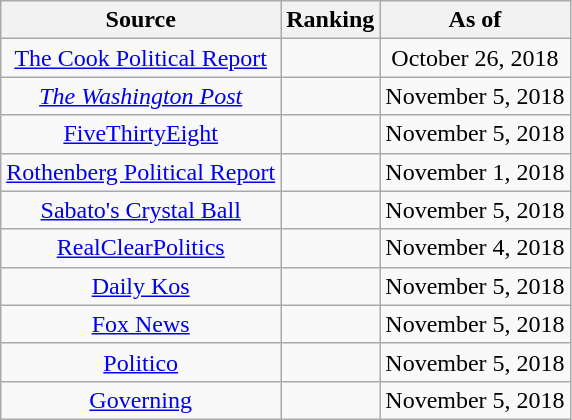<table class="wikitable" style="text-align:center">
<tr>
<th>Source</th>
<th>Ranking</th>
<th>As of</th>
</tr>
<tr>
<td><a href='#'>The Cook Political Report</a></td>
<td></td>
<td>October 26, 2018</td>
</tr>
<tr>
<td><em><a href='#'>The Washington Post</a></em></td>
<td></td>
<td>November 5, 2018</td>
</tr>
<tr>
<td><a href='#'>FiveThirtyEight</a></td>
<td></td>
<td>November 5, 2018</td>
</tr>
<tr>
<td><a href='#'>Rothenberg Political Report</a></td>
<td></td>
<td>November 1, 2018</td>
</tr>
<tr>
<td><a href='#'>Sabato's Crystal Ball</a></td>
<td></td>
<td>November 5, 2018</td>
</tr>
<tr>
<td><a href='#'>RealClearPolitics</a></td>
<td></td>
<td>November 4, 2018</td>
</tr>
<tr>
<td><a href='#'>Daily Kos</a></td>
<td></td>
<td>November 5, 2018</td>
</tr>
<tr>
<td><a href='#'>Fox News</a></td>
<td></td>
<td>November 5, 2018</td>
</tr>
<tr>
<td><a href='#'>Politico</a></td>
<td></td>
<td>November 5, 2018</td>
</tr>
<tr>
<td><a href='#'>Governing</a></td>
<td></td>
<td>November 5, 2018</td>
</tr>
</table>
